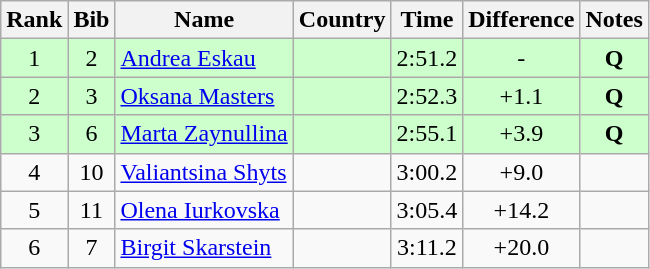<table class="wikitable sortable" style="text-align:center">
<tr>
<th>Rank</th>
<th>Bib</th>
<th>Name</th>
<th>Country</th>
<th>Time</th>
<th>Difference</th>
<th>Notes</th>
</tr>
<tr bgcolor=ccffcc>
<td>1</td>
<td>2</td>
<td align=left><a href='#'>Andrea Eskau</a></td>
<td align=left></td>
<td>2:51.2</td>
<td>-</td>
<td><strong>Q</strong></td>
</tr>
<tr bgcolor=ccffcc>
<td>2</td>
<td>3</td>
<td align=left><a href='#'>Oksana Masters</a></td>
<td align=left></td>
<td>2:52.3</td>
<td>+1.1</td>
<td><strong>Q</strong></td>
</tr>
<tr bgcolor=ccffcc>
<td>3</td>
<td>6</td>
<td align=left><a href='#'>Marta Zaynullina</a></td>
<td align=left></td>
<td>2:55.1</td>
<td>+3.9</td>
<td><strong>Q</strong></td>
</tr>
<tr>
<td>4</td>
<td>10</td>
<td align=left><a href='#'>Valiantsina Shyts</a></td>
<td align=left></td>
<td>3:00.2</td>
<td>+9.0</td>
<td></td>
</tr>
<tr>
<td>5</td>
<td>11</td>
<td align=left><a href='#'>Olena Iurkovska</a></td>
<td align=left></td>
<td>3:05.4</td>
<td>+14.2</td>
<td></td>
</tr>
<tr>
<td>6</td>
<td>7</td>
<td align=left><a href='#'>Birgit Skarstein</a></td>
<td align=left></td>
<td>3:11.2</td>
<td>+20.0</td>
<td></td>
</tr>
</table>
